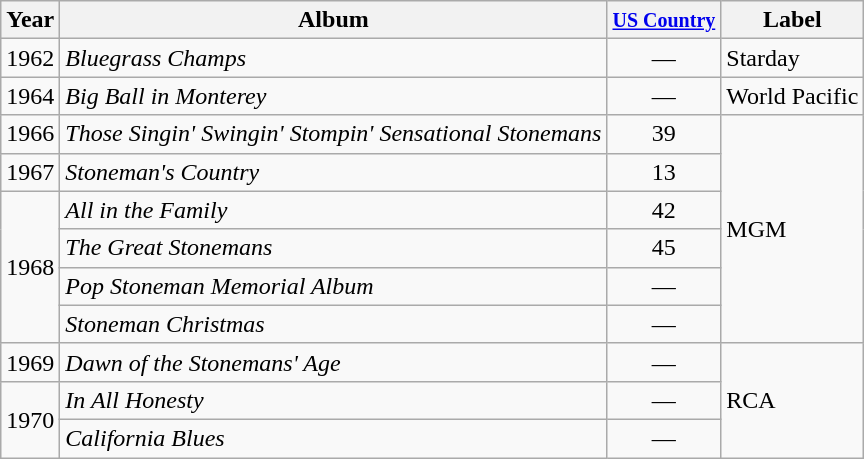<table class="wikitable">
<tr>
<th>Year</th>
<th>Album</th>
<th><small><a href='#'>US Country</a></small></th>
<th>Label</th>
</tr>
<tr>
<td>1962</td>
<td><em>Bluegrass Champs</em></td>
<td style="text-align:center;">—</td>
<td>Starday</td>
</tr>
<tr>
<td>1964</td>
<td><em>Big Ball in Monterey</em></td>
<td style="text-align:center;">—</td>
<td>World Pacific</td>
</tr>
<tr>
<td>1966</td>
<td><em>Those Singin' Swingin' Stompin' Sensational Stonemans</em></td>
<td style="text-align:center;">39</td>
<td rowspan="6">MGM</td>
</tr>
<tr>
<td>1967</td>
<td><em>Stoneman's Country</em></td>
<td style="text-align:center;">13</td>
</tr>
<tr>
<td rowspan="4">1968</td>
<td><em>All in the Family</em></td>
<td style="text-align:center;">42</td>
</tr>
<tr>
<td><em>The Great Stonemans</em></td>
<td style="text-align:center;">45</td>
</tr>
<tr>
<td><em>Pop Stoneman Memorial Album</em></td>
<td style="text-align:center;">—</td>
</tr>
<tr>
<td><em>Stoneman Christmas</em></td>
<td style="text-align:center;">—</td>
</tr>
<tr>
<td>1969</td>
<td><em>Dawn of the Stonemans' Age</em></td>
<td style="text-align:center;">—</td>
<td rowspan="3">RCA</td>
</tr>
<tr>
<td rowspan="2">1970</td>
<td><em>In All Honesty</em></td>
<td style="text-align:center;">—</td>
</tr>
<tr>
<td><em>California Blues</em></td>
<td style="text-align:center;">—</td>
</tr>
</table>
